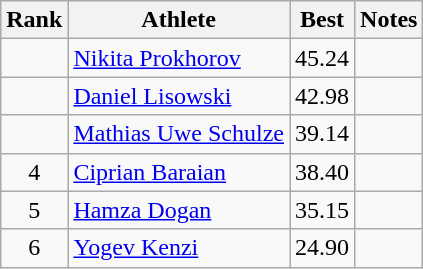<table class="wikitable sortable" style="text-align:center">
<tr>
<th>Rank</th>
<th>Athlete</th>
<th>Best</th>
<th>Notes</th>
</tr>
<tr>
<td></td>
<td style="text-align:left"><a href='#'>Nikita Prokhorov</a><br></td>
<td>45.24</td>
<td></td>
</tr>
<tr>
<td></td>
<td style="text-align:left"><a href='#'>Daniel Lisowski</a><br></td>
<td>42.98</td>
<td></td>
</tr>
<tr>
<td></td>
<td style="text-align:left"><a href='#'>Mathias Uwe Schulze</a><br></td>
<td>39.14</td>
<td></td>
</tr>
<tr>
<td>4</td>
<td style="text-align:left"><a href='#'>Ciprian Baraian</a><br></td>
<td>38.40</td>
<td></td>
</tr>
<tr>
<td>5</td>
<td style="text-align:left"><a href='#'>Hamza Dogan</a><br></td>
<td>35.15</td>
<td></td>
</tr>
<tr>
<td>6</td>
<td style="text-align:left"><a href='#'>Yogev Kenzi</a><br></td>
<td>24.90</td>
<td></td>
</tr>
</table>
